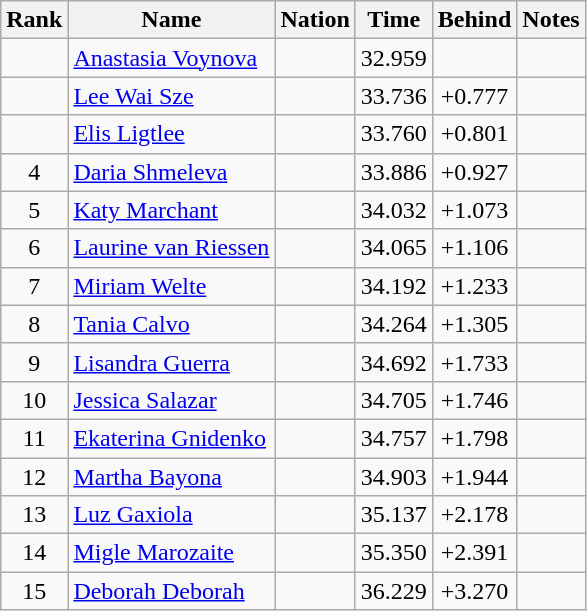<table class="wikitable sortable" style="text-align:center">
<tr>
<th>Rank</th>
<th>Name</th>
<th>Nation</th>
<th>Time</th>
<th>Behind</th>
<th>Notes</th>
</tr>
<tr>
<td></td>
<td align=left><a href='#'>Anastasia Voynova</a></td>
<td align=left></td>
<td>32.959</td>
<td></td>
<td></td>
</tr>
<tr>
<td></td>
<td align=left><a href='#'>Lee Wai Sze</a></td>
<td align=left></td>
<td>33.736</td>
<td>+0.777</td>
<td></td>
</tr>
<tr>
<td></td>
<td align=left><a href='#'>Elis Ligtlee</a></td>
<td align=left></td>
<td>33.760</td>
<td>+0.801</td>
<td></td>
</tr>
<tr>
<td>4</td>
<td align=left><a href='#'>Daria Shmeleva</a></td>
<td align=left></td>
<td>33.886</td>
<td>+0.927</td>
<td></td>
</tr>
<tr>
<td>5</td>
<td align=left><a href='#'>Katy Marchant</a></td>
<td align=left></td>
<td>34.032</td>
<td>+1.073</td>
<td></td>
</tr>
<tr>
<td>6</td>
<td align=left><a href='#'>Laurine van Riessen</a></td>
<td align=left></td>
<td>34.065</td>
<td>+1.106</td>
<td></td>
</tr>
<tr>
<td>7</td>
<td align=left><a href='#'>Miriam Welte</a></td>
<td align=left></td>
<td>34.192</td>
<td>+1.233</td>
<td></td>
</tr>
<tr>
<td>8</td>
<td align=left><a href='#'>Tania Calvo</a></td>
<td align=left></td>
<td>34.264</td>
<td>+1.305</td>
<td></td>
</tr>
<tr>
<td>9</td>
<td align=left><a href='#'>Lisandra Guerra</a></td>
<td align=left></td>
<td>34.692</td>
<td>+1.733</td>
<td></td>
</tr>
<tr>
<td>10</td>
<td align=left><a href='#'>Jessica Salazar</a></td>
<td align=left></td>
<td>34.705</td>
<td>+1.746</td>
<td></td>
</tr>
<tr>
<td>11</td>
<td align=left><a href='#'>Ekaterina Gnidenko</a></td>
<td align=left></td>
<td>34.757</td>
<td>+1.798</td>
<td></td>
</tr>
<tr>
<td>12</td>
<td align=left><a href='#'>Martha Bayona</a></td>
<td align=left></td>
<td>34.903</td>
<td>+1.944</td>
<td></td>
</tr>
<tr>
<td>13</td>
<td align=left><a href='#'>Luz Gaxiola</a></td>
<td align=left></td>
<td>35.137</td>
<td>+2.178</td>
<td></td>
</tr>
<tr>
<td>14</td>
<td align=left><a href='#'>Migle Marozaite</a></td>
<td align=left></td>
<td>35.350</td>
<td>+2.391</td>
<td></td>
</tr>
<tr>
<td>15</td>
<td align=left><a href='#'>Deborah Deborah</a></td>
<td align=left></td>
<td>36.229</td>
<td>+3.270</td>
<td></td>
</tr>
</table>
